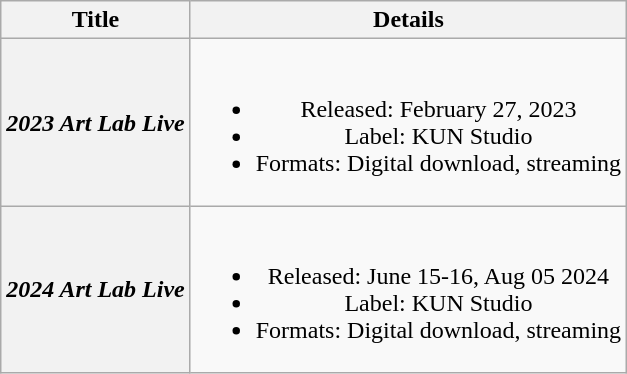<table class="wikitable plainrowheaders" style="text-align:center;">
<tr>
<th scope="col" rowspan="1">Title</th>
<th scope="col" rowspan="1">Details</th>
</tr>
<tr>
<th scope="row"><em>2023 Art Lab Live</em></th>
<td><br><ul><li>Released: February 27, 2023</li><li>Label: KUN Studio</li><li>Formats: Digital download, streaming</li></ul></td>
</tr>
<tr>
<th scope="row"><em>2024 Art Lab Live</em></th>
<td><br><ul><li>Released: June 15-16, Aug 05 2024</li><li>Label: KUN Studio</li><li>Formats: Digital download, streaming</li></ul></td>
</tr>
</table>
